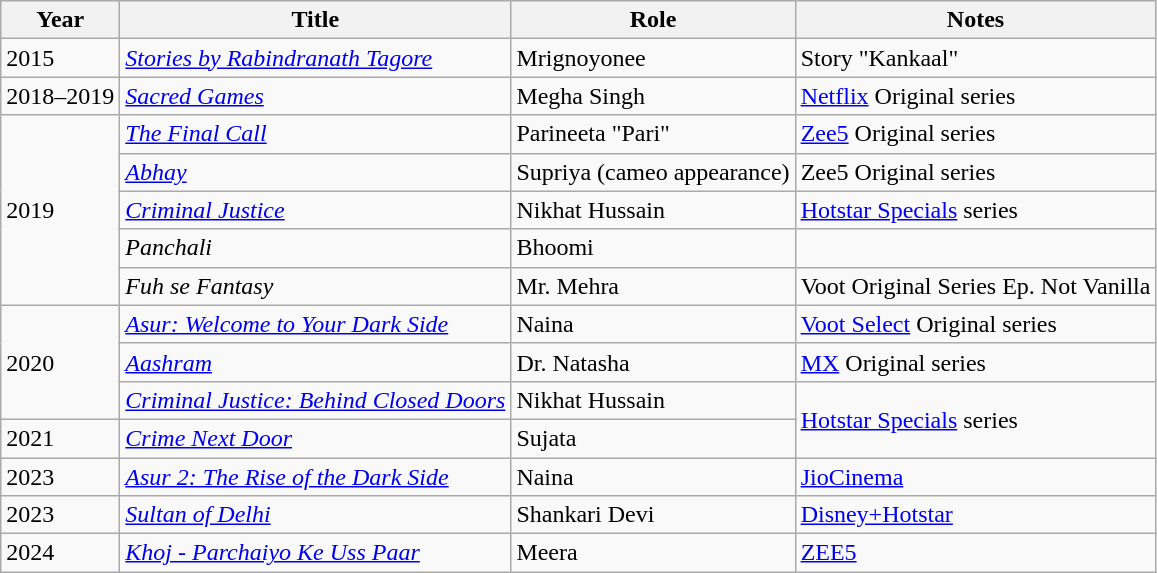<table class="wikitable plainrowheaders sortable">
<tr>
<th scope="col">Year</th>
<th scope="col">Title</th>
<th scope="col">Role</th>
<th scope="col" class="unsortable">Notes</th>
</tr>
<tr>
<td>2015</td>
<td><em><a href='#'>Stories by Rabindranath Tagore</a></em></td>
<td>Mrignoyonee</td>
<td>Story "Kankaal"</td>
</tr>
<tr>
<td>2018–2019</td>
<td><em><a href='#'>Sacred Games</a></em></td>
<td>Megha Singh</td>
<td><a href='#'>Netflix</a> Original series</td>
</tr>
<tr>
<td rowspan="5">2019</td>
<td><em><a href='#'>The Final Call</a></em></td>
<td>Parineeta "Pari"</td>
<td><a href='#'>Zee5</a> Original series</td>
</tr>
<tr>
<td><em><a href='#'>Abhay</a></em></td>
<td>Supriya (cameo appearance)</td>
<td>Zee5 Original series </td>
</tr>
<tr>
<td><em><a href='#'>Criminal Justice</a></em></td>
<td>Nikhat Hussain</td>
<td><a href='#'>Hotstar Specials</a> series</td>
</tr>
<tr>
<td><em>Panchali</em></td>
<td>Bhoomi</td>
<td></td>
</tr>
<tr>
<td><em>Fuh se Fantasy</em></td>
<td>Mr. Mehra</td>
<td>Voot Original Series Ep. Not Vanilla</td>
</tr>
<tr>
<td rowspan="3">2020</td>
<td><em><a href='#'>Asur: Welcome to Your Dark Side</a></em></td>
<td>Naina</td>
<td><a href='#'>Voot Select</a> Original series</td>
</tr>
<tr>
<td><em><a href='#'>Aashram</a></em></td>
<td>Dr. Natasha</td>
<td><a href='#'>MX</a> Original series</td>
</tr>
<tr>
<td><em><a href='#'>Criminal Justice: Behind Closed Doors</a></em></td>
<td>Nikhat Hussain</td>
<td rowspan="2"><a href='#'>Hotstar Specials</a> series</td>
</tr>
<tr>
<td>2021</td>
<td><em><a href='#'>Crime Next Door</a></em></td>
<td>Sujata</td>
</tr>
<tr>
<td>2023</td>
<td><em><a href='#'>Asur 2: The Rise of the Dark Side</a></em></td>
<td>Naina</td>
<td><a href='#'>JioCinema</a></td>
</tr>
<tr>
<td>2023</td>
<td><em><a href='#'>Sultan of Delhi</a></em></td>
<td>Shankari Devi</td>
<td><a href='#'>Disney+Hotstar</a></td>
</tr>
<tr>
<td>2024</td>
<td><em><a href='#'>Khoj - Parchaiyo Ke Uss Paar</a></em></td>
<td>Meera</td>
<td><a href='#'>ZEE5</a></td>
</tr>
</table>
